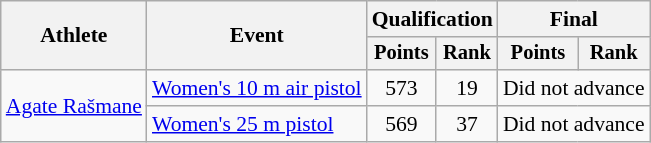<table class="wikitable" style="font-size:90%">
<tr>
<th rowspan="2">Athlete</th>
<th rowspan="2">Event</th>
<th colspan=2>Qualification</th>
<th colspan=2>Final</th>
</tr>
<tr style="font-size:95%">
<th>Points</th>
<th>Rank</th>
<th>Points</th>
<th>Rank</th>
</tr>
<tr align=center>
<td align=left rowspan=2><a href='#'>Agate Rašmane</a></td>
<td align=left><a href='#'>Women's 10 m air pistol</a></td>
<td>573</td>
<td>19</td>
<td colspan=2>Did not advance</td>
</tr>
<tr align=center>
<td align=left><a href='#'>Women's 25 m pistol</a></td>
<td>569</td>
<td>37</td>
<td colspan=2>Did not advance</td>
</tr>
</table>
